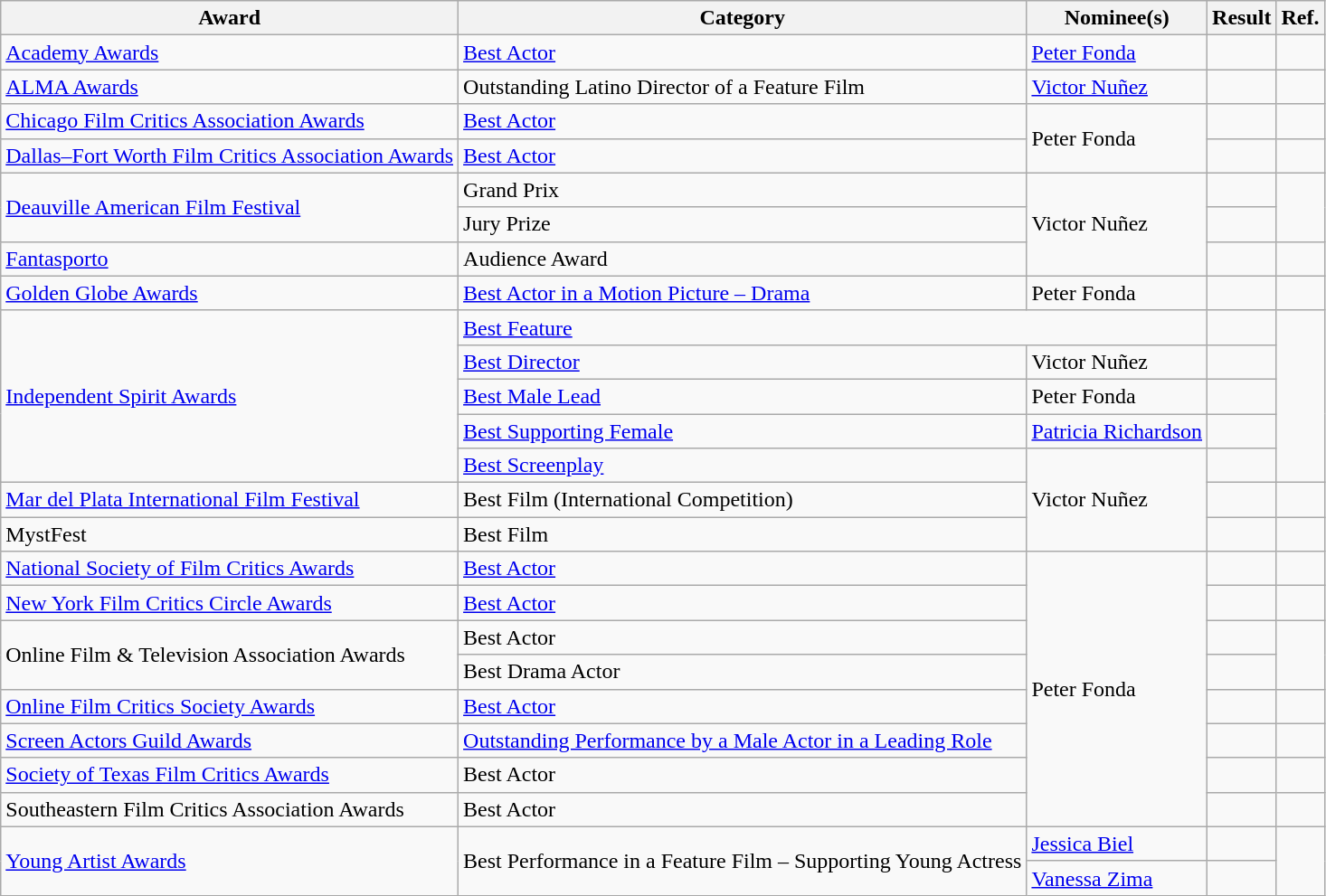<table class="wikitable plainrowheaders">
<tr>
<th>Award</th>
<th>Category</th>
<th>Nominee(s)</th>
<th>Result</th>
<th>Ref.</th>
</tr>
<tr>
<td><a href='#'>Academy Awards</a></td>
<td><a href='#'>Best Actor</a></td>
<td><a href='#'>Peter Fonda</a></td>
<td></td>
<td align="center"></td>
</tr>
<tr>
<td><a href='#'>ALMA Awards</a></td>
<td>Outstanding Latino Director of a Feature Film</td>
<td><a href='#'>Victor Nuñez</a></td>
<td></td>
<td align="center"></td>
</tr>
<tr>
<td><a href='#'>Chicago Film Critics Association Awards</a></td>
<td><a href='#'>Best Actor</a></td>
<td rowspan="2">Peter Fonda</td>
<td></td>
<td align="center"></td>
</tr>
<tr>
<td><a href='#'>Dallas–Fort Worth Film Critics Association Awards</a></td>
<td><a href='#'>Best Actor</a></td>
<td></td>
<td align="center"></td>
</tr>
<tr>
<td rowspan="2"><a href='#'>Deauville American Film Festival</a></td>
<td>Grand Prix</td>
<td rowspan="3">Victor Nuñez</td>
<td></td>
<td align="center" rowspan="2"></td>
</tr>
<tr>
<td>Jury Prize</td>
<td></td>
</tr>
<tr>
<td><a href='#'>Fantasporto</a></td>
<td>Audience Award</td>
<td></td>
<td align="center"></td>
</tr>
<tr>
<td><a href='#'>Golden Globe Awards</a></td>
<td><a href='#'>Best Actor in a Motion Picture – Drama</a></td>
<td>Peter Fonda</td>
<td></td>
<td align="center"></td>
</tr>
<tr>
<td rowspan="5"><a href='#'>Independent Spirit Awards</a></td>
<td colspan="2"><a href='#'>Best Feature</a></td>
<td></td>
<td align="center" rowspan="5"></td>
</tr>
<tr>
<td><a href='#'>Best Director</a></td>
<td>Victor Nuñez</td>
<td></td>
</tr>
<tr>
<td><a href='#'>Best Male Lead</a></td>
<td>Peter Fonda</td>
<td></td>
</tr>
<tr>
<td><a href='#'>Best Supporting Female</a></td>
<td><a href='#'>Patricia Richardson</a></td>
<td></td>
</tr>
<tr>
<td><a href='#'>Best Screenplay</a></td>
<td rowspan="3">Victor Nuñez</td>
<td></td>
</tr>
<tr>
<td><a href='#'>Mar del Plata International Film Festival</a></td>
<td>Best Film (International Competition)</td>
<td></td>
<td align="center"></td>
</tr>
<tr>
<td>MystFest</td>
<td>Best Film</td>
<td></td>
<td align="center"></td>
</tr>
<tr>
<td><a href='#'>National Society of Film Critics Awards</a></td>
<td><a href='#'>Best Actor</a></td>
<td rowspan="8">Peter Fonda</td>
<td></td>
<td align="center"></td>
</tr>
<tr>
<td><a href='#'>New York Film Critics Circle Awards</a></td>
<td><a href='#'>Best Actor</a></td>
<td></td>
<td align="center"></td>
</tr>
<tr>
<td rowspan="2">Online Film & Television Association Awards</td>
<td>Best Actor</td>
<td></td>
<td align="center" rowspan="2"></td>
</tr>
<tr>
<td>Best Drama Actor</td>
<td></td>
</tr>
<tr>
<td><a href='#'>Online Film Critics Society Awards</a></td>
<td><a href='#'>Best Actor</a></td>
<td></td>
<td align="center"></td>
</tr>
<tr>
<td><a href='#'>Screen Actors Guild Awards</a></td>
<td><a href='#'>Outstanding Performance by a Male Actor in a Leading Role</a></td>
<td></td>
<td align="center"></td>
</tr>
<tr>
<td><a href='#'>Society of Texas Film Critics Awards</a></td>
<td>Best Actor</td>
<td></td>
<td align="center"></td>
</tr>
<tr>
<td>Southeastern Film Critics Association Awards</td>
<td>Best Actor</td>
<td></td>
<td align="center"></td>
</tr>
<tr>
<td rowspan="2"><a href='#'>Young Artist Awards</a></td>
<td rowspan="2">Best Performance in a Feature Film – Supporting Young Actress</td>
<td><a href='#'>Jessica Biel</a></td>
<td></td>
<td align="center" rowspan="2"></td>
</tr>
<tr>
<td><a href='#'>Vanessa Zima</a></td>
<td></td>
</tr>
</table>
